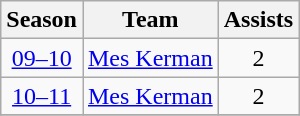<table class="wikitable" style="text-align: center;">
<tr>
<th>Season</th>
<th>Team</th>
<th>Assists</th>
</tr>
<tr>
<td><a href='#'>09–10</a></td>
<td align="left"><a href='#'>Mes Kerman</a></td>
<td>2</td>
</tr>
<tr>
<td><a href='#'>10–11</a></td>
<td align="left"><a href='#'>Mes Kerman</a></td>
<td>2</td>
</tr>
<tr>
</tr>
</table>
